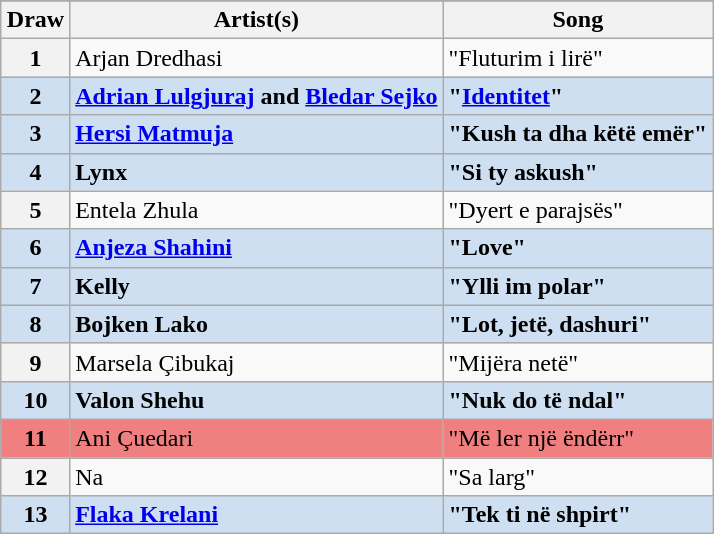<table class="sortable wikitable plainrowheaders" style="margin: 1em auto 1em auto; test-align:left">
<tr>
</tr>
<tr>
<th scope="col">Draw</th>
<th scope="col">Artist(s)</th>
<th scope="col">Song</th>
</tr>
<tr>
<th scope="row" style="text-align:center;">1</th>
<td>Arjan Dredhasi</td>
<td>"Fluturim i lirë"</td>
</tr>
<tr style="font-weight:bold; background:#CEDFF2;">
<th scope="row" style="text-align:center; font-weight:bold; background:#CEDFF2;">2</th>
<td><a href='#'>Adrian Lulgjuraj</a> and <a href='#'>Bledar Sejko</a></td>
<td>"<a href='#'>Identitet</a>"</td>
</tr>
<tr style="font-weight:bold; background:#CEDFF2;">
<th scope="row" style="text-align:center; font-weight:bold; background:#CEDFF2;">3</th>
<td><a href='#'>Hersi Matmuja</a></td>
<td>"Kush ta dha këtë emër"</td>
</tr>
<tr style="font-weight:bold; background:#CEDFF2;">
<th scope="row" style="text-align:center; font-weight:bold; background:#CEDFF2;">4</th>
<td>Lynx</td>
<td>"Si ty askush"</td>
</tr>
<tr>
<th scope="row" style="text-align:center;">5</th>
<td>Entela Zhula</td>
<td>"Dyert e parajsës"</td>
</tr>
<tr style="font-weight:bold; background:#CEDFF2;">
<th scope="row" style="text-align:center; font-weight:bold; background:#CEDFF2;">6</th>
<td><a href='#'>Anjeza Shahini</a></td>
<td>"Love"</td>
</tr>
<tr style="font-weight:bold; background:#CEDFF2;">
<th scope="row" style="text-align:center; font-weight:bold; background:#CEDFF2;">7</th>
<td>Kelly</td>
<td>"Ylli im polar"</td>
</tr>
<tr style="font-weight:bold; background:#CEDFF2;">
<th scope="row" style="text-align:center; font-weight:bold; background:#CEDFF2;">8</th>
<td>Bojken Lako</td>
<td>"Lot, jetë, dashuri"</td>
</tr>
<tr>
<th scope="row" style="text-align:center;">9</th>
<td>Marsela Çibukaj</td>
<td>"Mijëra netë"</td>
</tr>
<tr style="font-weight:bold; background:#CEDFF2;">
<th scope="row" style="text-align:center; font-weight:bold; background:#CEDFF2;">10</th>
<td>Valon Shehu</td>
<td>"Nuk do të ndal"</td>
</tr>
<tr style="background:#F08080;">
<th scope="row" style="text-align:center; background:#F08080;">11</th>
<td>Ani Çuedari</td>
<td>"Më ler një ëndërr"</td>
</tr>
<tr>
<th scope="row" style="text-align:center;">12</th>
<td>Na</td>
<td>"Sa larg"</td>
</tr>
<tr style="font-weight:bold; background:#CEDFF2;">
<th scope="row" style="text-align:center; font-weight:bold; background:#CEDFF2;">13</th>
<td><a href='#'>Flaka Krelani</a></td>
<td>"Tek ti në shpirt"</td>
</tr>
</table>
